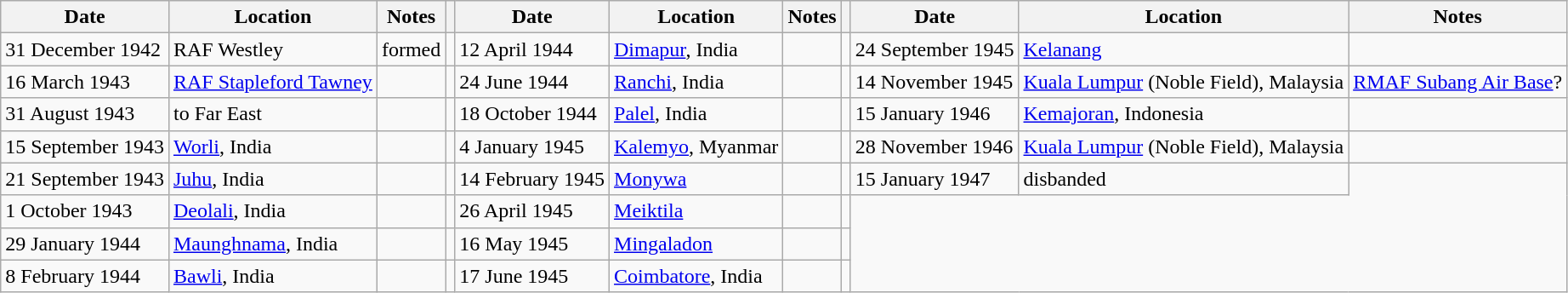<table class="wikitable">
<tr>
<th>Date</th>
<th>Location</th>
<th>Notes</th>
<th></th>
<th>Date</th>
<th>Location</th>
<th>Notes</th>
<th></th>
<th>Date</th>
<th>Location</th>
<th>Notes</th>
</tr>
<tr>
<td>31 December 1942</td>
<td>RAF Westley</td>
<td>formed</td>
<td></td>
<td>12 April 1944</td>
<td><a href='#'>Dimapur</a>, India</td>
<td></td>
<td></td>
<td>24 September 1945</td>
<td><a href='#'>Kelanang</a></td>
<td></td>
</tr>
<tr>
<td>16 March 1943</td>
<td><a href='#'>RAF Stapleford Tawney</a></td>
<td></td>
<td></td>
<td>24 June 1944</td>
<td><a href='#'>Ranchi</a>, India</td>
<td></td>
<td></td>
<td>14 November 1945</td>
<td><a href='#'>Kuala Lumpur</a> (Noble Field), Malaysia</td>
<td><a href='#'>RMAF Subang Air Base</a>?</td>
</tr>
<tr>
<td>31 August 1943</td>
<td>to Far East</td>
<td></td>
<td></td>
<td>18 October 1944</td>
<td><a href='#'>Palel</a>, India</td>
<td></td>
<td></td>
<td>15 January 1946</td>
<td><a href='#'>Kemajoran</a>, Indonesia</td>
<td></td>
</tr>
<tr>
<td>15 September 1943</td>
<td><a href='#'>Worli</a>, India</td>
<td></td>
<td></td>
<td>4 January 1945</td>
<td><a href='#'>Kalemyo</a>, Myanmar</td>
<td></td>
<td></td>
<td>28 November 1946</td>
<td><a href='#'>Kuala Lumpur</a> (Noble Field), Malaysia</td>
<td></td>
</tr>
<tr>
<td>21 September 1943</td>
<td><a href='#'>Juhu</a>, India</td>
<td></td>
<td></td>
<td>14 February 1945</td>
<td><a href='#'>Monywa</a></td>
<td></td>
<td></td>
<td>15 January 1947</td>
<td>disbanded</td>
</tr>
<tr>
<td>1 October 1943</td>
<td><a href='#'>Deolali</a>, India</td>
<td></td>
<td></td>
<td>26 April 1945</td>
<td><a href='#'>Meiktila</a></td>
<td></td>
<td></td>
</tr>
<tr>
<td>29 January 1944</td>
<td><a href='#'>Maunghnama</a>, India</td>
<td></td>
<td></td>
<td>16 May 1945</td>
<td><a href='#'>Mingaladon</a></td>
<td></td>
<td></td>
</tr>
<tr>
<td>8 February 1944</td>
<td><a href='#'>Bawli</a>, India</td>
<td></td>
<td></td>
<td>17 June 1945</td>
<td><a href='#'>Coimbatore</a>, India</td>
<td></td>
<td></td>
</tr>
</table>
